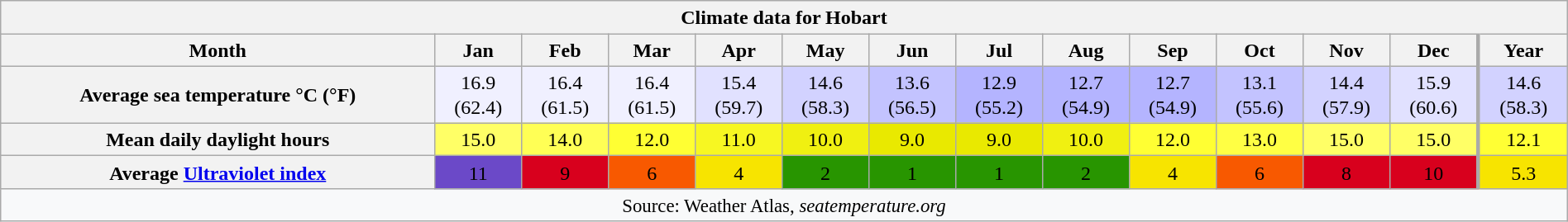<table class="wikitable mw-collapsible" style="width:100%;text-align:center;line-height:1.2em;margin-left:auto;margin-right:auto">
<tr>
<th colspan="14">Climate data for Hobart</th>
</tr>
<tr>
<th>Month</th>
<th>Jan</th>
<th>Feb</th>
<th>Mar</th>
<th>Apr</th>
<th>May</th>
<th>Jun</th>
<th>Jul</th>
<th>Aug</th>
<th>Sep</th>
<th>Oct</th>
<th>Nov</th>
<th>Dec</th>
<th style="border-left-width:medium">Year</th>
</tr>
<tr>
<th>Average sea temperature °C (°F)</th>
<td style="background:#F0F0FF;color:#000000;">16.9<br>(62.4)</td>
<td style="background:#F0F0FF;color:#000000;">16.4<br>(61.5)</td>
<td style="background:#F0F0FF;color:#000000;">16.4<br>(61.5)</td>
<td style="background:#E1E1FF;color:#000000;">15.4<br>(59.7)</td>
<td style="background:#D2D2FF;color:#000000;">14.6<br>(58.3)</td>
<td style="background:#C3C3FF;color:#000000;">13.6<br>(56.5)</td>
<td style="background:#B4B4FF;color:#000000;">12.9<br>(55.2)</td>
<td style="background:#B4B4FF;color:#000000;">12.7<br>(54.9)</td>
<td style="background:#B4B4FF;color:#000000;">12.7<br>(54.9)</td>
<td style="background:#C3C3FF;color:#000000;">13.1<br>(55.6)</td>
<td style="background:#D2D2FF;color:#000000;">14.4<br>(57.9)</td>
<td style="background:#E1E1FF;color:#000000;">15.9<br>(60.6)</td>
<td style="background:#D2D2FF;color:#000000;border-left-width:medium">14.6<br>(58.3)</td>
</tr>
<tr>
<th>Mean daily daylight hours</th>
<td style="background:#FFFF66;color:#000000;">15.0</td>
<td style="background:#FFFF55;color:#000000;">14.0</td>
<td style="background:#FFFF33;color:#000000;">12.0</td>
<td style="background:#F7F722;color:#000000;">11.0</td>
<td style="background:#F0F011;color:#000000;">10.0</td>
<td style="background:#E9E900;color:#000000;">9.0</td>
<td style="background:#E9E900;color:#000000;">9.0</td>
<td style="background:#F0F011;color:#000000;">10.0</td>
<td style="background:#FFFF33;color:#000000;">12.0</td>
<td style="background:#FFFF44;color:#000000;">13.0</td>
<td style="background:#FFFF66;color:#000000;">15.0</td>
<td style="background:#FFFF66;color:#000000;">15.0</td>
<td style="background:#FFFF34;color:#000000;border-left-width:medium">12.1</td>
</tr>
<tr>
<th>Average <a href='#'>Ultraviolet index</a></th>
<td style="background:#6b49c8;color:#000000;">11</td>
<td style="background:#d8001d;color:#000000;">9</td>
<td style="background:#f85900;color:#000000;">6</td>
<td style="background:#f7e400;color:#000000;">4</td>
<td style="background:#289500;color:#000000;">2</td>
<td style="background:#289500;color:#000000;">1</td>
<td style="background:#289500;color:#000000;">1</td>
<td style="background:#289500;color:#000000;">2</td>
<td style="background:#f7e400;color:#000000;">4</td>
<td style="background:#f85900;color:#000000;">6</td>
<td style="background:#d8001d;color:#000000;">8</td>
<td style="background:#d8001d;color:#000000;">10</td>
<td style="background:#f7e400;color:#000000;border-left-width:medium">5.3</td>
</tr>
<tr>
<th colspan="14" style="background:#f8f9fa;font-weight:normal;font-size:95%;">Source: Weather Atlas, <em>seatemperature.org</em></th>
</tr>
</table>
